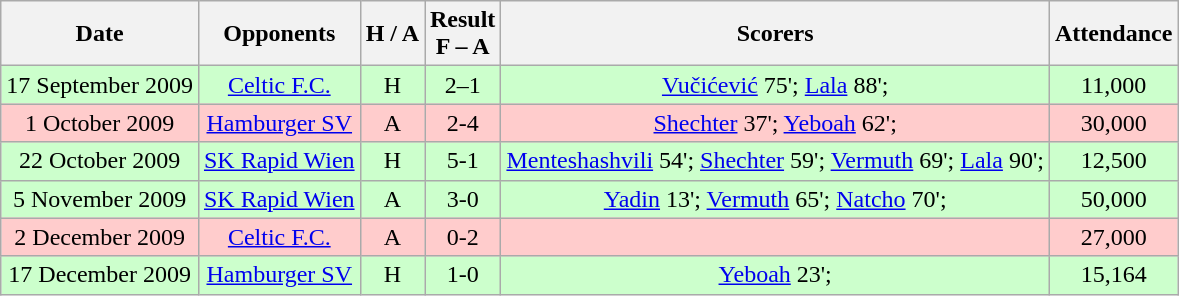<table class="wikitable" style="text-align:center">
<tr>
<th>Date</th>
<th>Opponents</th>
<th>H / A</th>
<th>Result<br>F – A</th>
<th>Scorers</th>
<th>Attendance</th>
</tr>
<tr bgcolor="#ccffcc">
<td>17 September 2009</td>
<td> <a href='#'>Celtic F.C.</a></td>
<td>H</td>
<td>2–1</td>
<td><a href='#'>Vučićević</a> 75'; <a href='#'>Lala</a> 88';</td>
<td>11,000</td>
</tr>
<tr bgcolor="#ffcccc">
<td>1 October 2009</td>
<td> <a href='#'>Hamburger SV</a></td>
<td>A</td>
<td>2-4</td>
<td><a href='#'>Shechter</a> 37'; <a href='#'>Yeboah</a> 62';</td>
<td>30,000</td>
</tr>
<tr bgcolor="#ccffcc">
<td>22 October 2009</td>
<td> <a href='#'>SK Rapid Wien</a></td>
<td>H</td>
<td>5-1</td>
<td><a href='#'>Menteshashvili</a> 54'; <a href='#'>Shechter</a> 59'; <a href='#'>Vermuth</a> 69'; <a href='#'>Lala</a> 90';</td>
<td>12,500</td>
</tr>
<tr bgcolor="#ccffcc">
<td>5 November 2009</td>
<td> <a href='#'>SK Rapid Wien</a></td>
<td>A</td>
<td>3-0</td>
<td><a href='#'>Yadin</a> 13'; <a href='#'>Vermuth</a> 65'; <a href='#'>Natcho</a> 70';</td>
<td>50,000</td>
</tr>
<tr bgcolor="#ffcccc">
<td>2 December 2009</td>
<td> <a href='#'>Celtic F.C.</a></td>
<td>A</td>
<td>0-2</td>
<td></td>
<td>27,000</td>
</tr>
<tr bgcolor="#ccffcc">
<td>17 December 2009</td>
<td> <a href='#'>Hamburger SV</a></td>
<td>H</td>
<td>1-0</td>
<td><a href='#'>Yeboah</a> 23';</td>
<td>15,164</td>
</tr>
</table>
